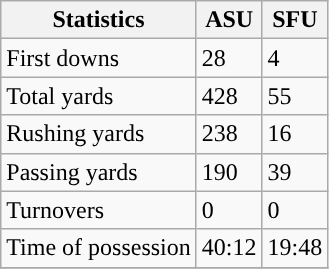<table class="wikitable" style="float: left;">
<tr>
<th>Statistics</th>
<th>ASU</th>
<th>SFU</th>
</tr>
<tr>
<td>First downs</td>
<td>28</td>
<td>4</td>
</tr>
<tr>
<td>Total yards</td>
<td>428</td>
<td>55</td>
</tr>
<tr>
<td>Rushing yards</td>
<td>238</td>
<td>16</td>
</tr>
<tr>
<td>Passing yards</td>
<td>190</td>
<td>39</td>
</tr>
<tr>
<td>Turnovers</td>
<td>0</td>
<td>0</td>
</tr>
<tr>
<td>Time of possession</td>
<td>40:12</td>
<td>19:48</td>
</tr>
<tr>
</tr>
</table>
